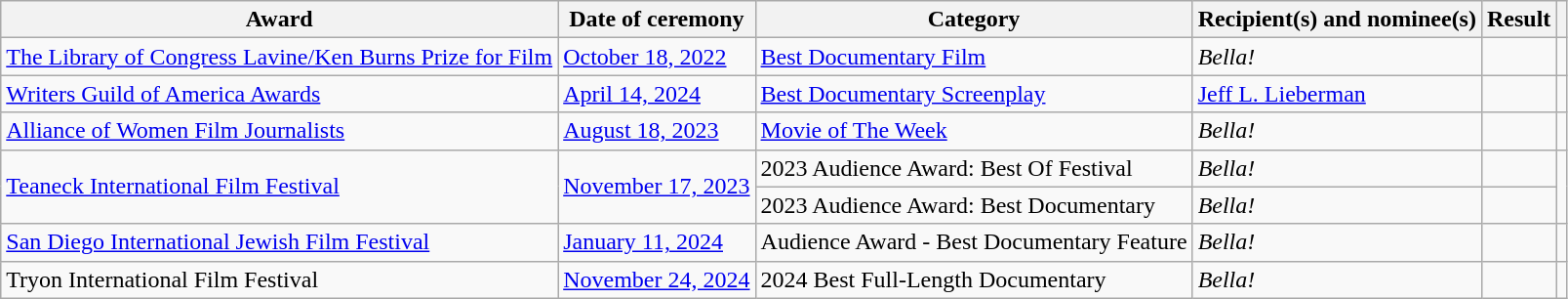<table class="wikitable sortable">
<tr>
<th>Award</th>
<th>Date of ceremony</th>
<th>Category</th>
<th>Recipient(s) and nominee(s)</th>
<th>Result</th>
<th class="unsortable"></th>
</tr>
<tr>
<td><a href='#'>The Library of Congress Lavine/Ken Burns Prize for Film</a></td>
<td><a href='#'>October 18, 2022</a></td>
<td><a href='#'>Best Documentary Film</a></td>
<td><em>Bella!</em></td>
<td></td>
<td style="text-align:center;"></td>
</tr>
<tr>
<td><a href='#'>Writers Guild of America Awards</a></td>
<td><a href='#'>April 14, 2024</a></td>
<td><a href='#'>Best Documentary Screenplay</a></td>
<td><a href='#'>Jeff L. Lieberman</a></td>
<td></td>
<td style="text-align:center;"></td>
</tr>
<tr>
<td><a href='#'>Alliance of Women Film Journalists</a></td>
<td><a href='#'>August 18, 2023</a></td>
<td><a href='#'>Movie of The Week</a></td>
<td><em>Bella!</em></td>
<td></td>
<td style="text-align:center;"></td>
</tr>
<tr>
<td rowspan="2"><a href='#'>Teaneck International Film Festival</a></td>
<td rowspan="2"><a href='#'>November 17, 2023</a></td>
<td>2023 Audience Award: Best Of Festival</td>
<td><em>Bella!</em></td>
<td></td>
<td rowspan="2" style="text-align:center;"></td>
</tr>
<tr>
<td>2023 Audience Award: Best Documentary</td>
<td><em>Bella!</em></td>
<td></td>
</tr>
<tr>
<td><a href='#'>San Diego International Jewish Film Festival</a></td>
<td><a href='#'>January 11, 2024</a></td>
<td>Audience Award - Best Documentary Feature</td>
<td><em>Bella!</em></td>
<td></td>
<td style="text-align:center;"></td>
</tr>
<tr>
<td Tryon International Film Festival>Tryon International Film Festival</td>
<td><a href='#'>November 24, 2024</a></td>
<td>2024 Best Full-Length Documentary</td>
<td><em>Bella!</em></td>
<td></td>
<td style="text-align:center;"></td>
</tr>
</table>
